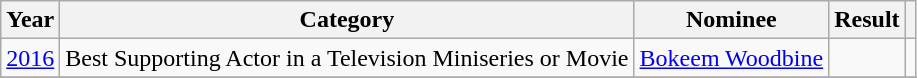<table class="wikitable sortable">
<tr>
<th scope="col">Year</th>
<th scope="col">Category</th>
<th scope="col">Nominee</th>
<th scope="col">Result</th>
<th scope="col" class="unsortable"></th>
</tr>
<tr>
<td><a href='#'>2016</a></td>
<td scope="row">Best Supporting Actor in a Television Miniseries or Movie</td>
<td><a href='#'>Bokeem Woodbine</a></td>
<td></td>
<td style="text-align: center;"></td>
</tr>
<tr>
</tr>
</table>
